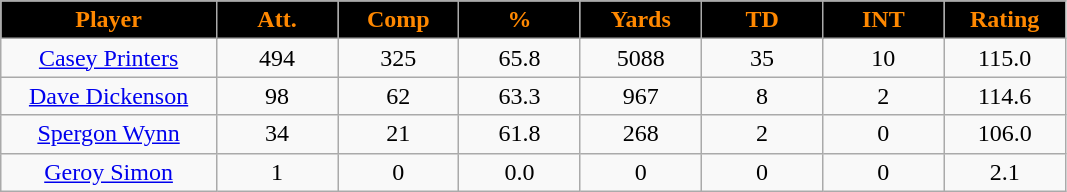<table class="wikitable sortable">
<tr>
<th style="background:black;color:#FF8800;" width="16%">Player</th>
<th style="background:black;color:#FF8800;" width="9%">Att.</th>
<th style="background:black;color:#FF8800;" width="9%">Comp</th>
<th style="background:black;color:#FF8800;" width="9%">%</th>
<th style="background:black;color:#FF8800;" width="9%">Yards</th>
<th style="background:black;color:#FF8800;" width="9%">TD</th>
<th style="background:black;color:#FF8800;" width="9%">INT</th>
<th style="background:black;color:#FF8800;" width="9%">Rating</th>
</tr>
<tr align="center">
<td><a href='#'>Casey Printers</a></td>
<td>494</td>
<td>325</td>
<td>65.8</td>
<td>5088</td>
<td>35</td>
<td>10</td>
<td>115.0</td>
</tr>
<tr align="center">
<td><a href='#'>Dave Dickenson</a></td>
<td>98</td>
<td>62</td>
<td>63.3</td>
<td>967</td>
<td>8</td>
<td>2</td>
<td>114.6</td>
</tr>
<tr align="center">
<td><a href='#'>Spergon Wynn</a></td>
<td>34</td>
<td>21</td>
<td>61.8</td>
<td>268</td>
<td>2</td>
<td>0</td>
<td>106.0</td>
</tr>
<tr align="center">
<td><a href='#'>Geroy Simon</a></td>
<td>1</td>
<td>0</td>
<td>0.0</td>
<td>0</td>
<td>0</td>
<td>0</td>
<td>2.1</td>
</tr>
</table>
